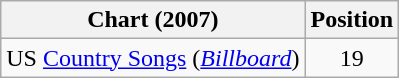<table class="wikitable sortable">
<tr>
<th scope="col">Chart (2007)</th>
<th scope="col">Position</th>
</tr>
<tr>
<td>US <a href='#'>Country Songs</a> (<em><a href='#'>Billboard</a></em>)</td>
<td align="center">19</td>
</tr>
</table>
